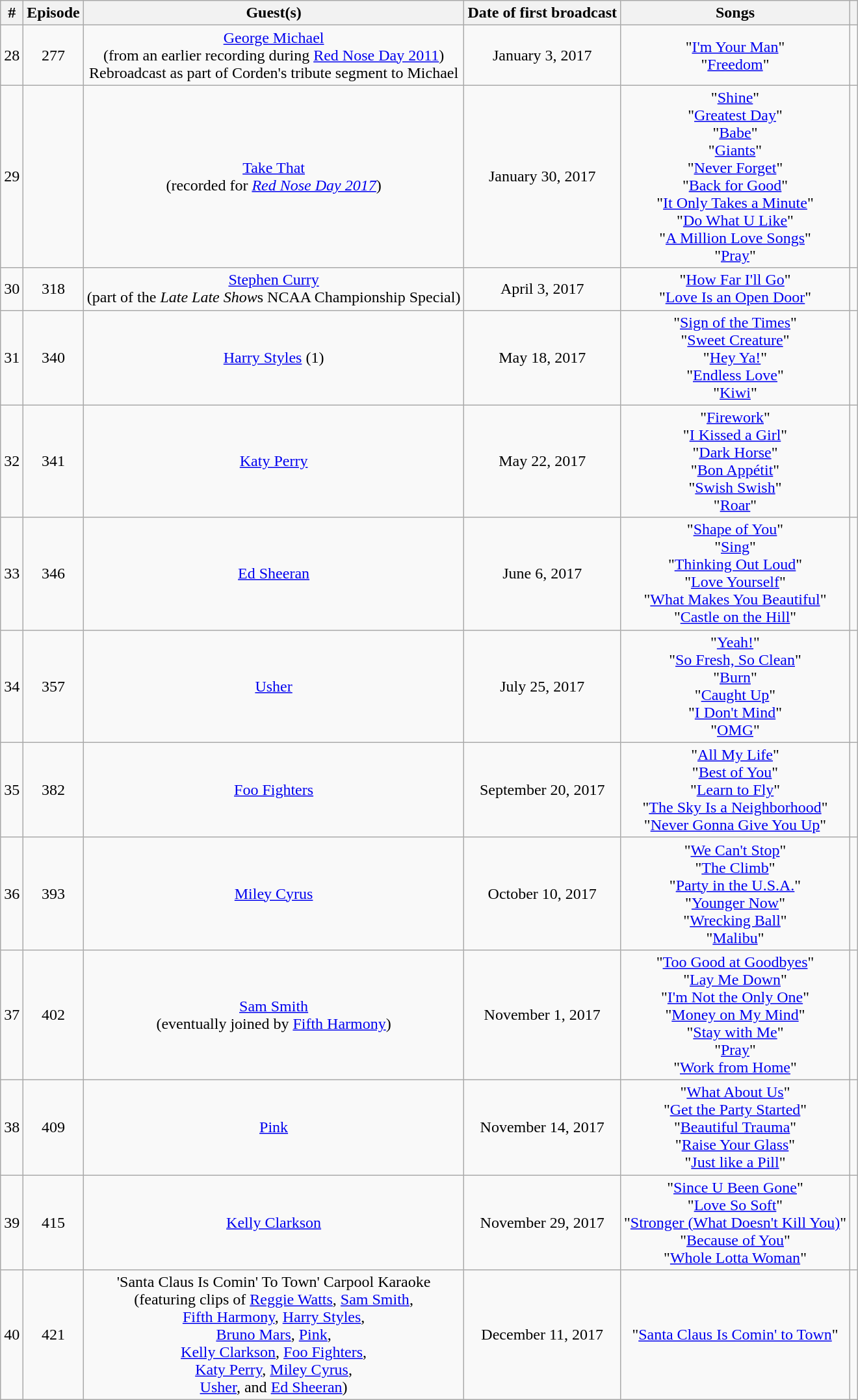<table class="wikitable" style="text-align:center">
<tr>
<th>#</th>
<th>Episode</th>
<th>Guest(s)</th>
<th>Date of first broadcast</th>
<th>Songs</th>
<th></th>
</tr>
<tr>
<td>28</td>
<td>277</td>
<td><a href='#'>George Michael</a> <br>(from an earlier recording during <a href='#'>Red Nose Day 2011</a>)<br>Rebroadcast as part of Corden's tribute segment to Michael</td>
<td>January 3, 2017</td>
<td>"<a href='#'>I'm Your Man</a>" <br> "<a href='#'>Freedom</a>"</td>
<td></td>
</tr>
<tr>
<td>29</td>
<td></td>
<td><a href='#'>Take That</a> <br>(recorded for <em><a href='#'>Red Nose Day 2017</a></em>)</td>
<td>January 30, 2017</td>
<td>"<a href='#'>Shine</a>" <br> "<a href='#'>Greatest Day</a>" <br> "<a href='#'>Babe</a>" <br> "<a href='#'>Giants</a>" <br> "<a href='#'>Never Forget</a>" <br> "<a href='#'>Back for Good</a>" <br> "<a href='#'>It Only Takes a Minute</a>" <br> "<a href='#'>Do What U Like</a>" <br> "<a href='#'>A Million Love Songs</a>" <br> "<a href='#'>Pray</a>"</td>
<td></td>
</tr>
<tr>
<td>30</td>
<td>318</td>
<td><a href='#'>Stephen Curry</a> <br>(part of the <em>Late Late Show</em>s NCAA Championship Special)</td>
<td>April 3, 2017</td>
<td>"<a href='#'>How Far I'll Go</a>" <br> "<a href='#'>Love Is an Open Door</a>"</td>
<td></td>
</tr>
<tr>
<td>31</td>
<td>340</td>
<td><a href='#'>Harry Styles</a> (1)</td>
<td>May 18, 2017</td>
<td>"<a href='#'>Sign of the Times</a>" <br> "<a href='#'>Sweet Creature</a>" <br> "<a href='#'>Hey Ya!</a>" <br> "<a href='#'>Endless Love</a>" <br> "<a href='#'>Kiwi</a>"</td>
<td></td>
</tr>
<tr>
<td>32</td>
<td>341</td>
<td><a href='#'>Katy Perry</a></td>
<td>May 22, 2017</td>
<td>"<a href='#'>Firework</a>" <br> "<a href='#'>I Kissed a Girl</a>" <br> "<a href='#'>Dark Horse</a>" <br> "<a href='#'>Bon Appétit</a>" <br> "<a href='#'>Swish Swish</a>" <br> "<a href='#'>Roar</a>"</td>
<td></td>
</tr>
<tr>
<td>33</td>
<td>346</td>
<td><a href='#'>Ed Sheeran</a></td>
<td>June 6, 2017</td>
<td>"<a href='#'>Shape of You</a>" <br> "<a href='#'>Sing</a>" <br> "<a href='#'>Thinking Out Loud</a>" <br> "<a href='#'>Love Yourself</a>" <br> "<a href='#'>What Makes You Beautiful</a>" <br> "<a href='#'>Castle on the Hill</a>"</td>
<td></td>
</tr>
<tr>
<td>34</td>
<td>357</td>
<td><a href='#'>Usher</a></td>
<td>July 25, 2017</td>
<td>"<a href='#'>Yeah!</a>" <br> "<a href='#'>So Fresh, So Clean</a>" <br> "<a href='#'>Burn</a>" <br> "<a href='#'>Caught Up</a>" <br> "<a href='#'>I Don't Mind</a>" <br> "<a href='#'>OMG</a>"</td>
<td></td>
</tr>
<tr>
<td>35</td>
<td>382</td>
<td><a href='#'>Foo Fighters</a></td>
<td>September 20, 2017</td>
<td>"<a href='#'>All My Life</a>"<br>"<a href='#'>Best of You</a>"<br>"<a href='#'>Learn to Fly</a>"<br>"<a href='#'>The Sky Is a Neighborhood</a>"<br>"<a href='#'>Never Gonna Give You Up</a>"</td>
<td></td>
</tr>
<tr>
<td>36</td>
<td>393</td>
<td><a href='#'>Miley Cyrus</a></td>
<td>October 10, 2017</td>
<td>"<a href='#'>We Can't Stop</a>"<br>"<a href='#'>The Climb</a>"<br>"<a href='#'>Party in the U.S.A.</a>"<br>"<a href='#'>Younger Now</a>"<br>"<a href='#'>Wrecking Ball</a>"<br>"<a href='#'>Malibu</a>"</td>
<td></td>
</tr>
<tr>
<td>37</td>
<td>402</td>
<td><a href='#'>Sam Smith</a><br>(eventually joined by <a href='#'>Fifth Harmony</a>)</td>
<td>November 1, 2017</td>
<td>"<a href='#'>Too Good at Goodbyes</a>"<br>"<a href='#'>Lay Me Down</a>"<br>"<a href='#'>I'm Not the Only One</a>"<br>"<a href='#'>Money on My Mind</a>"<br>"<a href='#'>Stay with Me</a>"<br>"<a href='#'>Pray</a>"<br>"<a href='#'>Work from Home</a>"</td>
<td></td>
</tr>
<tr>
<td>38</td>
<td>409</td>
<td><a href='#'>Pink</a></td>
<td>November 14, 2017</td>
<td>"<a href='#'>What About Us</a>" <br> "<a href='#'>Get the Party Started</a>" <br> "<a href='#'>Beautiful Trauma</a>" <br> "<a href='#'>Raise Your Glass</a>" <br> "<a href='#'>Just like a Pill</a>"</td>
<td></td>
</tr>
<tr>
<td>39</td>
<td>415</td>
<td><a href='#'>Kelly Clarkson</a></td>
<td>November 29, 2017</td>
<td>"<a href='#'>Since U Been Gone</a>" <br> "<a href='#'>Love So Soft</a>" <br> "<a href='#'>Stronger (What Doesn't Kill You)</a>" <br> "<a href='#'>Because of You</a>" <br> "<a href='#'>Whole Lotta Woman</a>"</td>
<td></td>
</tr>
<tr>
<td>40</td>
<td>421</td>
<td>'Santa Claus Is Comin' To Town' Carpool Karaoke <br>(featuring clips of <a href='#'>Reggie Watts</a>, <a href='#'>Sam Smith</a>, <br><a href='#'>Fifth Harmony</a>, <a href='#'>Harry Styles</a>, <br><a href='#'>Bruno Mars</a>, <a href='#'>Pink</a>, <br><a href='#'>Kelly Clarkson</a>, <a href='#'>Foo Fighters</a>, <br><a href='#'>Katy Perry</a>, <a href='#'>Miley Cyrus</a>, <br><a href='#'>Usher</a>, and <a href='#'>Ed Sheeran</a>)</td>
<td>December 11, 2017</td>
<td>"<a href='#'>Santa Claus Is Comin' to Town</a>"</td>
<td></td>
</tr>
</table>
